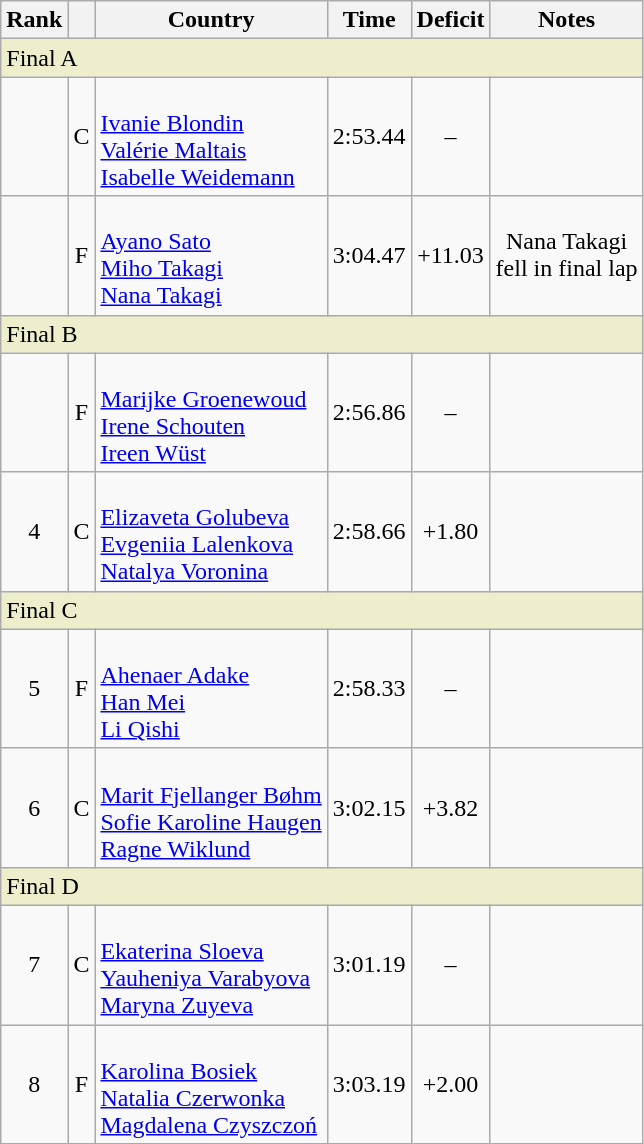<table class="wikitable" style="text-align:center;">
<tr>
<th>Rank</th>
<th></th>
<th>Country</th>
<th>Time</th>
<th>Deficit</th>
<th>Notes</th>
</tr>
<tr>
<td colspan=6 align=left style="background: #eeeecc">Final A</td>
</tr>
<tr>
<td></td>
<td>C</td>
<td align=left><br><a href='#'>Ivanie Blondin</a><br><a href='#'>Valérie Maltais</a><br><a href='#'>Isabelle Weidemann</a></td>
<td>2:53.44</td>
<td>–</td>
<td></td>
</tr>
<tr>
<td></td>
<td>F</td>
<td align=left><br><a href='#'>Ayano Sato</a><br><a href='#'>Miho Takagi</a><br><a href='#'>Nana Takagi</a></td>
<td>3:04.47</td>
<td>+11.03</td>
<td>Nana Takagi<br>fell in final lap</td>
</tr>
<tr>
<td colspan=6 align=left style="background: #eeeecc">Final B</td>
</tr>
<tr>
<td></td>
<td>F</td>
<td align=left><br><a href='#'>Marijke Groenewoud</a><br><a href='#'>Irene Schouten</a><br><a href='#'>Ireen Wüst</a></td>
<td>2:56.86</td>
<td>–</td>
<td></td>
</tr>
<tr>
<td>4</td>
<td>C</td>
<td align=left><br><a href='#'>Elizaveta Golubeva</a><br><a href='#'>Evgeniia Lalenkova</a><br><a href='#'>Natalya Voronina</a></td>
<td>2:58.66</td>
<td>+1.80</td>
<td></td>
</tr>
<tr>
<td colspan=6 align=left style="background: #eeeecc">Final C</td>
</tr>
<tr>
<td>5</td>
<td>F</td>
<td align=left><br><a href='#'>Ahenaer Adake</a><br><a href='#'>Han Mei</a><br><a href='#'>Li Qishi</a></td>
<td>2:58.33</td>
<td>–</td>
<td></td>
</tr>
<tr>
<td>6</td>
<td>C</td>
<td align=left><br><a href='#'>Marit Fjellanger Bøhm</a><br><a href='#'>Sofie Karoline Haugen</a><br><a href='#'>Ragne Wiklund</a></td>
<td>3:02.15</td>
<td>+3.82</td>
<td></td>
</tr>
<tr>
<td colspan=6 align=left style="background: #eeeecc">Final D</td>
</tr>
<tr>
<td>7</td>
<td>C</td>
<td align=left><br><a href='#'>Ekaterina Sloeva</a><br><a href='#'>Yauheniya Varabyova</a><br><a href='#'>Maryna Zuyeva</a></td>
<td>3:01.19</td>
<td>–</td>
<td></td>
</tr>
<tr>
<td>8</td>
<td>F</td>
<td align=left><br><a href='#'>Karolina Bosiek</a><br><a href='#'>Natalia Czerwonka</a><br><a href='#'>Magdalena Czyszczoń</a></td>
<td>3:03.19</td>
<td>+2.00</td>
<td></td>
</tr>
</table>
